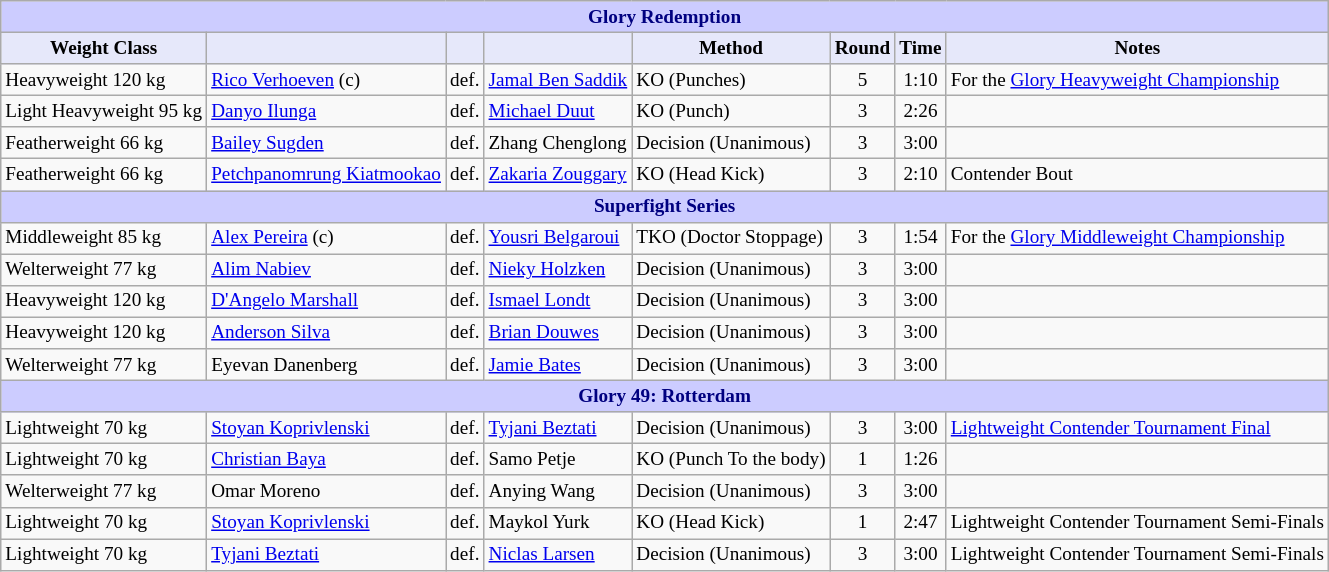<table class="wikitable" style="font-size: 80%;">
<tr>
<th colspan="8" style="background-color: #ccf; color: #000080; text-align: center;"><strong>Glory Redemption</strong></th>
</tr>
<tr>
<th colspan="1" style="background-color: #E6E8FA; color: #000000; text-align: center;">Weight Class</th>
<th colspan="1" style="background-color: #E6E8FA; color: #000000; text-align: center;"></th>
<th colspan="1" style="background-color: #E6E8FA; color: #000000; text-align: center;"></th>
<th colspan="1" style="background-color: #E6E8FA; color: #000000; text-align: center;"></th>
<th colspan="1" style="background-color: #E6E8FA; color: #000000; text-align: center;">Method</th>
<th colspan="1" style="background-color: #E6E8FA; color: #000000; text-align: center;">Round</th>
<th colspan="1" style="background-color: #E6E8FA; color: #000000; text-align: center;">Time</th>
<th colspan="1" style="background-color: #E6E8FA; color: #000000; text-align: center;">Notes</th>
</tr>
<tr>
<td>Heavyweight 120 kg</td>
<td> <a href='#'>Rico Verhoeven</a> (c)</td>
<td align=center>def.</td>
<td> <a href='#'>Jamal Ben Saddik</a></td>
<td>KO (Punches)</td>
<td align=center>5</td>
<td align=center>1:10</td>
<td>For the <a href='#'>Glory Heavyweight Championship</a></td>
</tr>
<tr>
<td>Light Heavyweight 95 kg</td>
<td> <a href='#'>Danyo Ilunga</a></td>
<td align=center>def.</td>
<td> <a href='#'>Michael Duut</a></td>
<td>KO (Punch)</td>
<td align=center>3</td>
<td align=center>2:26</td>
<td></td>
</tr>
<tr>
<td>Featherweight 66 kg</td>
<td> <a href='#'>Bailey Sugden</a></td>
<td align=center>def.</td>
<td> Zhang Chenglong</td>
<td>Decision (Unanimous)</td>
<td align=center>3</td>
<td align=center>3:00</td>
<td></td>
</tr>
<tr>
<td>Featherweight 66 kg</td>
<td> <a href='#'>Petchpanomrung Kiatmookao</a></td>
<td align=center>def.</td>
<td> <a href='#'>Zakaria Zouggary</a></td>
<td>KO (Head Kick)</td>
<td align=center>3</td>
<td align=center>2:10</td>
<td>Contender Bout</td>
</tr>
<tr>
<th colspan="8" style="background-color: #ccf; color: #000080; text-align: center;"><strong>Superfight Series</strong></th>
</tr>
<tr>
<td>Middleweight 85 kg</td>
<td> <a href='#'>Alex Pereira</a> (c)</td>
<td align=center>def.</td>
<td> <a href='#'>Yousri Belgaroui</a></td>
<td>TKO (Doctor Stoppage)</td>
<td align=center>3</td>
<td align=center>1:54</td>
<td>For the <a href='#'>Glory Middleweight Championship</a></td>
</tr>
<tr>
<td>Welterweight 77 kg</td>
<td> <a href='#'>Alim Nabiev</a></td>
<td align=center>def.</td>
<td> <a href='#'>Nieky Holzken</a></td>
<td>Decision (Unanimous)</td>
<td align=center>3</td>
<td align=center>3:00</td>
<td></td>
</tr>
<tr>
<td>Heavyweight 120 kg</td>
<td> <a href='#'>D'Angelo Marshall</a></td>
<td align=center>def.</td>
<td> <a href='#'>Ismael Londt</a></td>
<td>Decision (Unanimous)</td>
<td align=center>3</td>
<td align=center>3:00</td>
<td></td>
</tr>
<tr>
<td>Heavyweight 120 kg</td>
<td> <a href='#'>Anderson Silva</a></td>
<td align=center>def.</td>
<td> <a href='#'>Brian Douwes</a></td>
<td>Decision (Unanimous)</td>
<td align=center>3</td>
<td align=center>3:00</td>
<td></td>
</tr>
<tr>
<td>Welterweight 77 kg</td>
<td> Eyevan Danenberg</td>
<td align=center>def.</td>
<td> <a href='#'>Jamie Bates</a></td>
<td>Decision (Unanimous)</td>
<td align=center>3</td>
<td align=center>3:00</td>
<td></td>
</tr>
<tr>
<th colspan="8" style="background-color: #ccf; color: #000080; text-align: center;"><strong>Glory 49: Rotterdam</strong></th>
</tr>
<tr>
<td>Lightweight 70 kg</td>
<td> <a href='#'>Stoyan Koprivlenski</a></td>
<td align=center>def.</td>
<td> <a href='#'>Tyjani Beztati</a></td>
<td>Decision (Unanimous)</td>
<td align=center>3</td>
<td align=center>3:00</td>
<td><a href='#'>Lightweight Contender Tournament Final</a></td>
</tr>
<tr>
<td>Lightweight 70 kg</td>
<td> <a href='#'>Christian Baya</a></td>
<td align=center>def.</td>
<td> Samo Petje</td>
<td>KO (Punch To the body)</td>
<td align=center>1</td>
<td align=center>1:26</td>
<td></td>
</tr>
<tr>
<td>Welterweight 77 kg</td>
<td> Omar Moreno</td>
<td align=center>def.</td>
<td> Anying Wang</td>
<td>Decision (Unanimous)</td>
<td align=center>3</td>
<td align=center>3:00</td>
<td></td>
</tr>
<tr>
<td>Lightweight 70 kg</td>
<td> <a href='#'>Stoyan Koprivlenski</a></td>
<td align=center>def.</td>
<td> Maykol Yurk</td>
<td>KO (Head Kick)</td>
<td align=center>1</td>
<td align=center>2:47</td>
<td>Lightweight Contender Tournament Semi-Finals</td>
</tr>
<tr>
<td>Lightweight 70 kg</td>
<td> <a href='#'>Tyjani Beztati</a></td>
<td align=center>def.</td>
<td> <a href='#'>Niclas Larsen</a></td>
<td>Decision (Unanimous)</td>
<td align=center>3</td>
<td align=center>3:00</td>
<td>Lightweight Contender Tournament Semi-Finals</td>
</tr>
</table>
